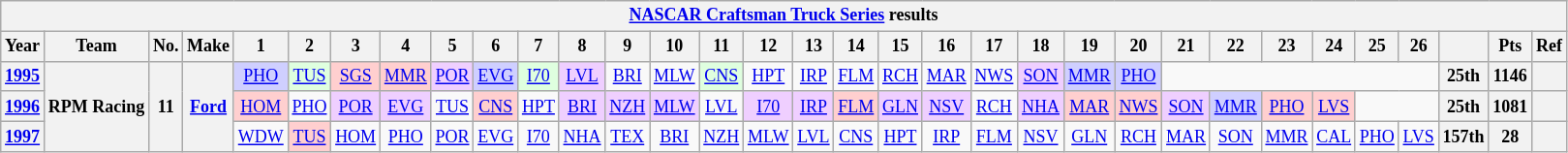<table class="wikitable" style="text-align:center; font-size:75%">
<tr>
<th colspan=45><a href='#'>NASCAR Craftsman Truck Series</a> results</th>
</tr>
<tr>
<th>Year</th>
<th>Team</th>
<th>No.</th>
<th>Make</th>
<th>1</th>
<th>2</th>
<th>3</th>
<th>4</th>
<th>5</th>
<th>6</th>
<th>7</th>
<th>8</th>
<th>9</th>
<th>10</th>
<th>11</th>
<th>12</th>
<th>13</th>
<th>14</th>
<th>15</th>
<th>16</th>
<th>17</th>
<th>18</th>
<th>19</th>
<th>20</th>
<th>21</th>
<th>22</th>
<th>23</th>
<th>24</th>
<th>25</th>
<th>26</th>
<th></th>
<th>Pts</th>
<th>Ref</th>
</tr>
<tr>
<th><a href='#'>1995</a></th>
<th rowspan=3>RPM Racing</th>
<th rowspan=3>11</th>
<th rowspan=3><a href='#'>Ford</a></th>
<td style="background:#CFCFFF;"><a href='#'>PHO</a><br></td>
<td style="background:#DFFFDF;"><a href='#'>TUS</a><br></td>
<td style="background:#FFCFCF;"><a href='#'>SGS</a><br></td>
<td style="background:#FFCFCF;"><a href='#'>MMR</a><br></td>
<td style="background:#EFCFFF;"><a href='#'>POR</a><br></td>
<td style="background:#CFCFFF;"><a href='#'>EVG</a><br></td>
<td style="background:#DFFFDF;"><a href='#'>I70</a><br></td>
<td style="background:#EFCFFF;"><a href='#'>LVL</a><br></td>
<td><a href='#'>BRI</a></td>
<td><a href='#'>MLW</a></td>
<td style="background:#DFFFDF;"><a href='#'>CNS</a><br></td>
<td><a href='#'>HPT</a></td>
<td><a href='#'>IRP</a></td>
<td><a href='#'>FLM</a></td>
<td><a href='#'>RCH</a></td>
<td><a href='#'>MAR</a></td>
<td><a href='#'>NWS</a></td>
<td style="background:#EFCFFF;"><a href='#'>SON</a><br></td>
<td style="background:#CFCFFF;"><a href='#'>MMR</a><br></td>
<td style="background:#CFCFFF;"><a href='#'>PHO</a><br></td>
<td colspan=6></td>
<th>25th</th>
<th>1146</th>
<th></th>
</tr>
<tr>
<th><a href='#'>1996</a></th>
<td style="background:#FFCFCF;"><a href='#'>HOM</a><br></td>
<td><a href='#'>PHO</a></td>
<td style="background:#EFCFFF;"><a href='#'>POR</a><br></td>
<td style="background:#EFCFFF;"><a href='#'>EVG</a><br></td>
<td><a href='#'>TUS</a></td>
<td style="background:#FFCFCF;"><a href='#'>CNS</a><br></td>
<td><a href='#'>HPT</a></td>
<td style="background:#EFCFFF;"><a href='#'>BRI</a><br></td>
<td style="background:#EFCFFF;"><a href='#'>NZH</a><br></td>
<td style="background:#EFCFFF;"><a href='#'>MLW</a><br></td>
<td><a href='#'>LVL</a></td>
<td style="background:#EFCFFF;"><a href='#'>I70</a><br></td>
<td style="background:#EFCFFF;"><a href='#'>IRP</a><br></td>
<td style="background:#FFCFCF;"><a href='#'>FLM</a><br></td>
<td style="background:#EFCFFF;"><a href='#'>GLN</a><br></td>
<td style="background:#EFCFFF;"><a href='#'>NSV</a><br></td>
<td><a href='#'>RCH</a></td>
<td style="background:#EFCFFF;"><a href='#'>NHA</a><br></td>
<td style="background:#FFCFCF;"><a href='#'>MAR</a><br></td>
<td style="background:#FFCFCF;"><a href='#'>NWS</a><br></td>
<td style="background:#EFCFFF;"><a href='#'>SON</a><br></td>
<td style="background:#CFCFFF;"><a href='#'>MMR</a><br></td>
<td style="background:#FFCFCF;"><a href='#'>PHO</a><br></td>
<td style="background:#FFCFCF;"><a href='#'>LVS</a><br></td>
<td colspan=2></td>
<th>25th</th>
<th>1081</th>
<th></th>
</tr>
<tr>
<th><a href='#'>1997</a></th>
<td><a href='#'>WDW</a></td>
<td style="background:#FFCFCF;"><a href='#'>TUS</a><br></td>
<td><a href='#'>HOM</a></td>
<td><a href='#'>PHO</a></td>
<td><a href='#'>POR</a></td>
<td><a href='#'>EVG</a></td>
<td><a href='#'>I70</a></td>
<td><a href='#'>NHA</a></td>
<td><a href='#'>TEX</a></td>
<td><a href='#'>BRI</a></td>
<td><a href='#'>NZH</a></td>
<td><a href='#'>MLW</a></td>
<td><a href='#'>LVL</a></td>
<td><a href='#'>CNS</a></td>
<td><a href='#'>HPT</a></td>
<td><a href='#'>IRP</a></td>
<td><a href='#'>FLM</a></td>
<td><a href='#'>NSV</a></td>
<td><a href='#'>GLN</a></td>
<td><a href='#'>RCH</a></td>
<td><a href='#'>MAR</a></td>
<td><a href='#'>SON</a></td>
<td><a href='#'>MMR</a></td>
<td><a href='#'>CAL</a></td>
<td><a href='#'>PHO</a></td>
<td><a href='#'>LVS</a></td>
<th>157th</th>
<th>28</th>
<th></th>
</tr>
</table>
